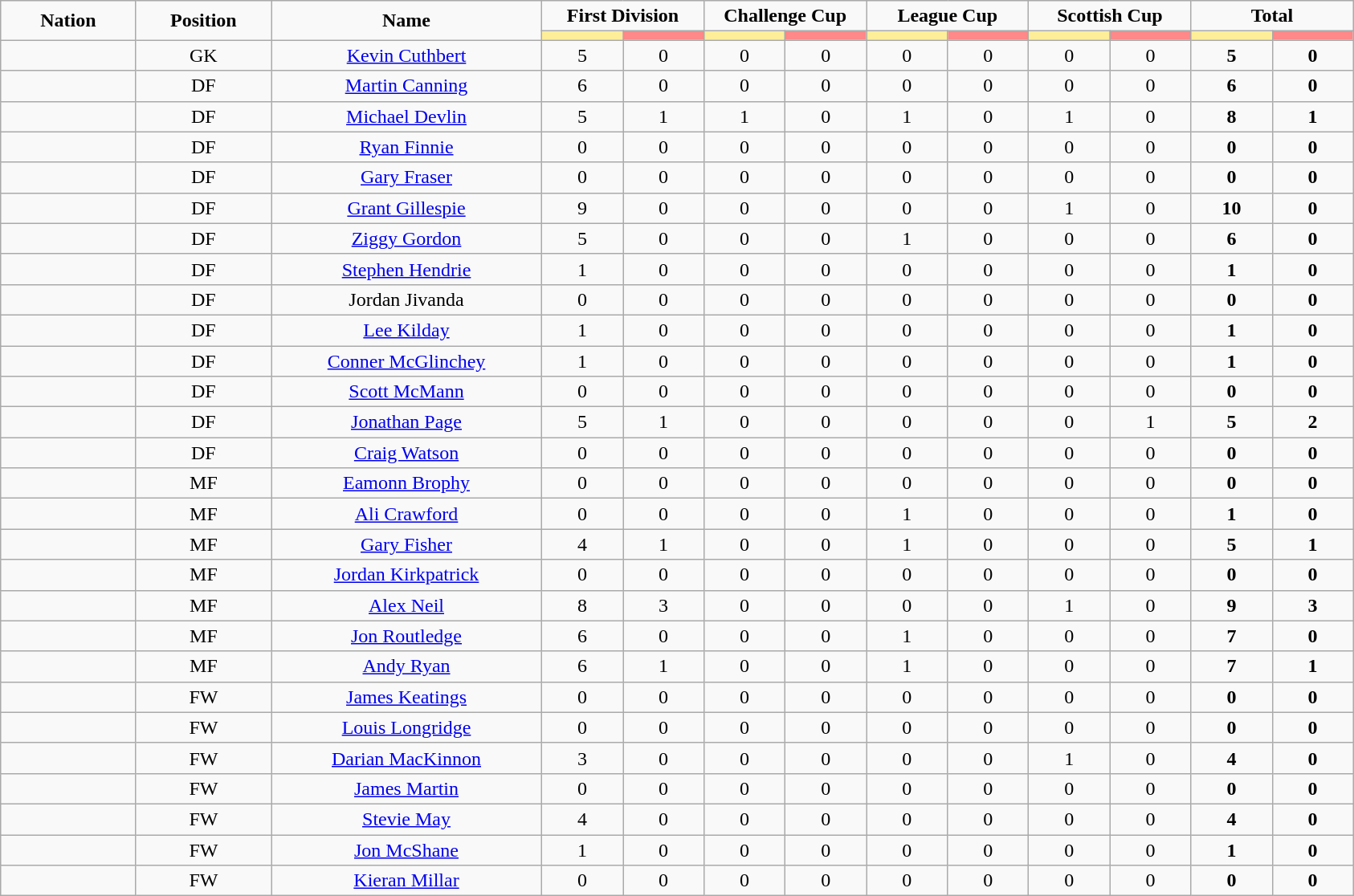<table class="wikitable" style="text-align:center;">
<tr style="text-align:center;">
<td rowspan="2"  style="width:10%; "><strong>Nation</strong></td>
<td rowspan="2"  style="width:10%; "><strong>Position</strong></td>
<td rowspan="2"  style="width:20%; "><strong>Name</strong></td>
<td colspan="2"><strong>First Division</strong></td>
<td colspan="2"><strong>Challenge Cup</strong></td>
<td colspan="2"><strong>League Cup</strong></td>
<td colspan="2"><strong>Scottish Cup</strong></td>
<td colspan="2"><strong>Total </strong></td>
</tr>
<tr>
<th style="width:60px; background:#fe9;"></th>
<th style="width:60px; background:#ff8888;"></th>
<th style="width:60px; background:#fe9;"></th>
<th style="width:60px; background:#ff8888;"></th>
<th style="width:60px; background:#fe9;"></th>
<th style="width:60px; background:#ff8888;"></th>
<th style="width:60px; background:#fe9;"></th>
<th style="width:60px; background:#ff8888;"></th>
<th style="width:60px; background:#fe9;"></th>
<th style="width:60px; background:#ff8888;"></th>
</tr>
<tr>
<td></td>
<td>GK</td>
<td><a href='#'>Kevin Cuthbert</a></td>
<td>5</td>
<td>0</td>
<td>0</td>
<td>0</td>
<td>0</td>
<td>0</td>
<td>0</td>
<td>0</td>
<td><strong>5</strong></td>
<td><strong>0</strong></td>
</tr>
<tr>
<td></td>
<td>DF</td>
<td><a href='#'>Martin Canning</a></td>
<td>6</td>
<td>0</td>
<td>0</td>
<td>0</td>
<td>0</td>
<td>0</td>
<td>0</td>
<td>0</td>
<td><strong>6</strong></td>
<td><strong>0</strong></td>
</tr>
<tr>
<td></td>
<td>DF</td>
<td><a href='#'>Michael Devlin</a></td>
<td>5</td>
<td>1</td>
<td>1</td>
<td>0</td>
<td>1</td>
<td>0</td>
<td>1</td>
<td>0</td>
<td><strong>8</strong></td>
<td><strong>1</strong></td>
</tr>
<tr>
<td></td>
<td>DF</td>
<td><a href='#'>Ryan Finnie</a></td>
<td>0</td>
<td>0</td>
<td>0</td>
<td>0</td>
<td>0</td>
<td>0</td>
<td>0</td>
<td>0</td>
<td><strong>0</strong></td>
<td><strong>0</strong></td>
</tr>
<tr>
<td></td>
<td>DF</td>
<td><a href='#'>Gary Fraser</a></td>
<td>0</td>
<td>0</td>
<td>0</td>
<td>0</td>
<td>0</td>
<td>0</td>
<td>0</td>
<td>0</td>
<td><strong>0</strong></td>
<td><strong>0</strong></td>
</tr>
<tr>
<td></td>
<td>DF</td>
<td><a href='#'>Grant Gillespie</a></td>
<td>9</td>
<td>0</td>
<td>0</td>
<td>0</td>
<td>0</td>
<td>0</td>
<td>1</td>
<td>0</td>
<td><strong>10</strong></td>
<td><strong>0</strong></td>
</tr>
<tr>
<td></td>
<td>DF</td>
<td><a href='#'>Ziggy Gordon</a></td>
<td>5</td>
<td>0</td>
<td>0</td>
<td>0</td>
<td>1</td>
<td>0</td>
<td>0</td>
<td>0</td>
<td><strong>6</strong></td>
<td><strong>0</strong></td>
</tr>
<tr>
<td></td>
<td>DF</td>
<td><a href='#'>Stephen Hendrie</a></td>
<td>1</td>
<td>0</td>
<td>0</td>
<td>0</td>
<td>0</td>
<td>0</td>
<td>0</td>
<td>0</td>
<td><strong>1</strong></td>
<td><strong>0</strong></td>
</tr>
<tr>
<td></td>
<td>DF</td>
<td>Jordan Jivanda</td>
<td>0</td>
<td>0</td>
<td>0</td>
<td>0</td>
<td>0</td>
<td>0</td>
<td>0</td>
<td>0</td>
<td><strong>0</strong></td>
<td><strong>0</strong></td>
</tr>
<tr>
<td></td>
<td>DF</td>
<td><a href='#'>Lee Kilday</a></td>
<td>1</td>
<td>0</td>
<td>0</td>
<td>0</td>
<td>0</td>
<td>0</td>
<td>0</td>
<td>0</td>
<td><strong>1</strong></td>
<td><strong>0</strong></td>
</tr>
<tr>
<td></td>
<td>DF</td>
<td><a href='#'>Conner McGlinchey</a></td>
<td>1</td>
<td>0</td>
<td>0</td>
<td>0</td>
<td>0</td>
<td>0</td>
<td>0</td>
<td>0</td>
<td><strong>1</strong></td>
<td><strong>0</strong></td>
</tr>
<tr>
<td></td>
<td>DF</td>
<td><a href='#'>Scott McMann</a></td>
<td>0</td>
<td>0</td>
<td>0</td>
<td>0</td>
<td>0</td>
<td>0</td>
<td>0</td>
<td>0</td>
<td><strong>0</strong></td>
<td><strong>0</strong></td>
</tr>
<tr>
<td></td>
<td>DF</td>
<td><a href='#'>Jonathan Page</a></td>
<td>5</td>
<td>1</td>
<td>0</td>
<td>0</td>
<td>0</td>
<td>0</td>
<td>0</td>
<td>1</td>
<td><strong>5</strong></td>
<td><strong>2</strong></td>
</tr>
<tr>
<td></td>
<td>DF</td>
<td><a href='#'>Craig Watson</a></td>
<td>0</td>
<td>0</td>
<td>0</td>
<td>0</td>
<td>0</td>
<td>0</td>
<td>0</td>
<td>0</td>
<td><strong>0</strong></td>
<td><strong>0</strong></td>
</tr>
<tr>
<td></td>
<td>MF</td>
<td><a href='#'>Eamonn Brophy</a></td>
<td>0</td>
<td>0</td>
<td>0</td>
<td>0</td>
<td>0</td>
<td>0</td>
<td>0</td>
<td>0</td>
<td><strong>0</strong></td>
<td><strong>0</strong></td>
</tr>
<tr>
<td></td>
<td>MF</td>
<td><a href='#'>Ali Crawford</a></td>
<td>0</td>
<td>0</td>
<td>0</td>
<td>0</td>
<td>1</td>
<td>0</td>
<td>0</td>
<td>0</td>
<td><strong>1</strong></td>
<td><strong>0</strong></td>
</tr>
<tr>
<td></td>
<td>MF</td>
<td><a href='#'>Gary Fisher</a></td>
<td>4</td>
<td>1</td>
<td>0</td>
<td>0</td>
<td>1</td>
<td>0</td>
<td>0</td>
<td>0</td>
<td><strong>5</strong></td>
<td><strong>1</strong></td>
</tr>
<tr>
<td></td>
<td>MF</td>
<td><a href='#'>Jordan Kirkpatrick</a></td>
<td>0</td>
<td>0</td>
<td>0</td>
<td>0</td>
<td>0</td>
<td>0</td>
<td>0</td>
<td>0</td>
<td><strong>0</strong></td>
<td><strong>0</strong></td>
</tr>
<tr>
<td></td>
<td>MF</td>
<td><a href='#'>Alex Neil</a></td>
<td>8</td>
<td>3</td>
<td>0</td>
<td>0</td>
<td>0</td>
<td>0</td>
<td>1</td>
<td>0</td>
<td><strong>9</strong></td>
<td><strong>3</strong></td>
</tr>
<tr>
<td></td>
<td>MF</td>
<td><a href='#'>Jon Routledge</a></td>
<td>6</td>
<td>0</td>
<td>0</td>
<td>0</td>
<td>1</td>
<td>0</td>
<td>0</td>
<td>0</td>
<td><strong>7</strong></td>
<td><strong>0</strong></td>
</tr>
<tr>
<td></td>
<td>MF</td>
<td><a href='#'>Andy Ryan</a></td>
<td>6</td>
<td>1</td>
<td>0</td>
<td>0</td>
<td>1</td>
<td>0</td>
<td>0</td>
<td>0</td>
<td><strong>7</strong></td>
<td><strong>1</strong></td>
</tr>
<tr>
<td></td>
<td>FW</td>
<td><a href='#'>James Keatings</a></td>
<td>0</td>
<td>0</td>
<td>0</td>
<td>0</td>
<td>0</td>
<td>0</td>
<td>0</td>
<td>0</td>
<td><strong>0</strong></td>
<td><strong>0</strong></td>
</tr>
<tr>
<td></td>
<td>FW</td>
<td><a href='#'>Louis Longridge</a></td>
<td>0</td>
<td>0</td>
<td>0</td>
<td>0</td>
<td>0</td>
<td>0</td>
<td>0</td>
<td>0</td>
<td><strong>0</strong></td>
<td><strong>0</strong></td>
</tr>
<tr>
<td></td>
<td>FW</td>
<td><a href='#'>Darian MacKinnon</a></td>
<td>3</td>
<td>0</td>
<td>0</td>
<td>0</td>
<td>0</td>
<td>0</td>
<td>1</td>
<td>0</td>
<td><strong>4</strong></td>
<td><strong>0</strong></td>
</tr>
<tr>
<td></td>
<td>FW</td>
<td><a href='#'>James Martin</a></td>
<td>0</td>
<td>0</td>
<td>0</td>
<td>0</td>
<td>0</td>
<td>0</td>
<td>0</td>
<td>0</td>
<td><strong>0</strong></td>
<td><strong>0</strong></td>
</tr>
<tr>
<td></td>
<td>FW</td>
<td><a href='#'>Stevie May</a></td>
<td>4</td>
<td>0</td>
<td>0</td>
<td>0</td>
<td>0</td>
<td>0</td>
<td>0</td>
<td>0</td>
<td><strong>4</strong></td>
<td><strong>0</strong></td>
</tr>
<tr>
<td></td>
<td>FW</td>
<td><a href='#'>Jon McShane</a></td>
<td>1</td>
<td>0</td>
<td>0</td>
<td>0</td>
<td>0</td>
<td>0</td>
<td>0</td>
<td>0</td>
<td><strong>1</strong></td>
<td><strong>0</strong></td>
</tr>
<tr>
<td></td>
<td>FW</td>
<td><a href='#'>Kieran Millar</a></td>
<td>0</td>
<td>0</td>
<td>0</td>
<td>0</td>
<td>0</td>
<td>0</td>
<td>0</td>
<td>0</td>
<td><strong>0</strong></td>
<td><strong>0</strong></td>
</tr>
</table>
